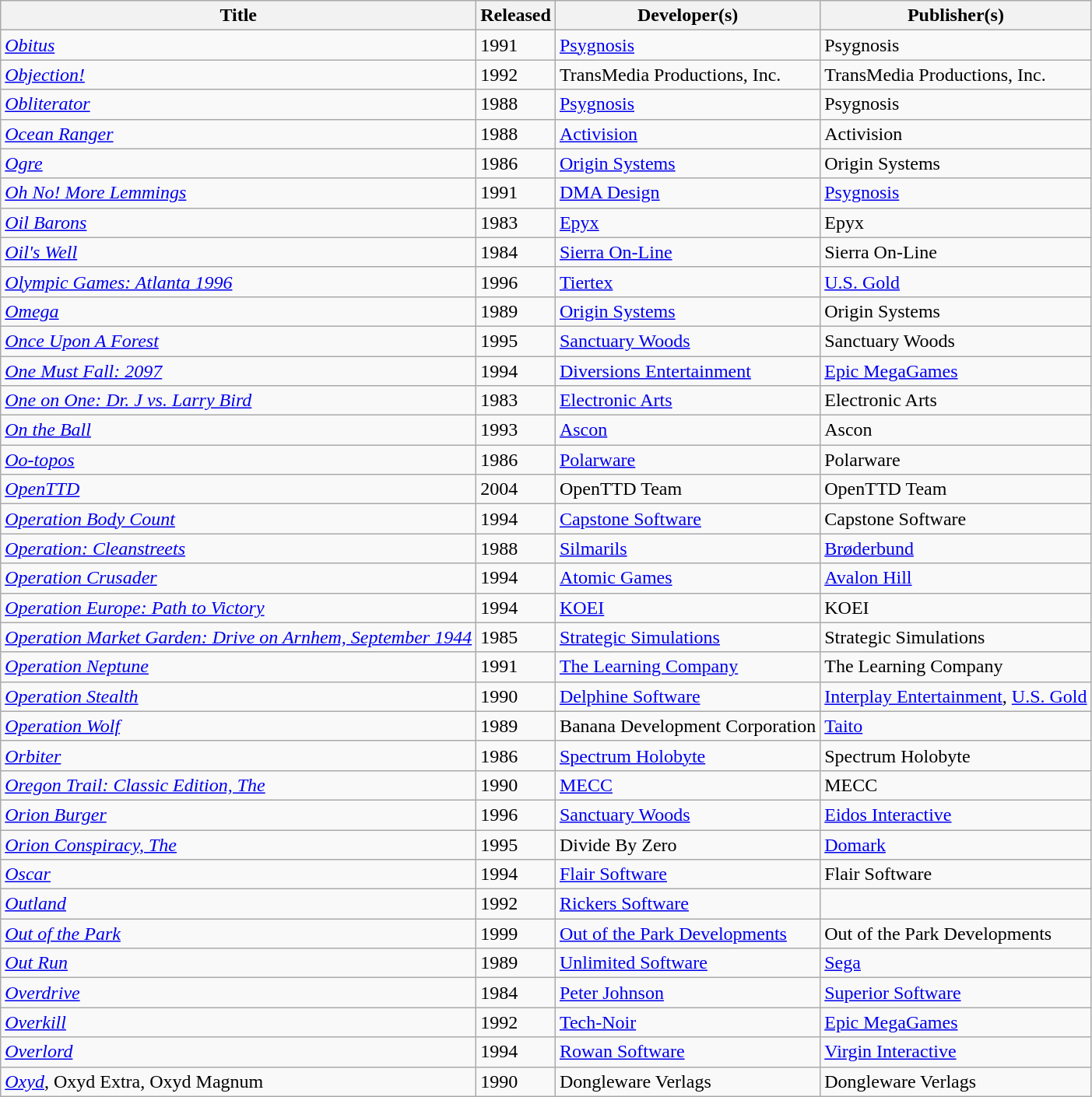<table class="wikitable sortable">
<tr>
<th scope="col">Title</th>
<th scope="col">Released</th>
<th scope="col">Developer(s)</th>
<th scope="col">Publisher(s)</th>
</tr>
<tr>
<td><em><a href='#'>Obitus</a></em></td>
<td>1991</td>
<td><a href='#'>Psygnosis</a></td>
<td>Psygnosis</td>
</tr>
<tr>
<td><em><a href='#'>Objection!</a></em></td>
<td>1992</td>
<td>TransMedia Productions, Inc.</td>
<td>TransMedia Productions, Inc.</td>
</tr>
<tr>
<td><em><a href='#'>Obliterator</a></em></td>
<td>1988</td>
<td><a href='#'>Psygnosis</a></td>
<td>Psygnosis</td>
</tr>
<tr>
<td><em><a href='#'>Ocean Ranger</a></em></td>
<td>1988</td>
<td><a href='#'>Activision</a></td>
<td>Activision</td>
</tr>
<tr>
<td><em><a href='#'>Ogre</a></em></td>
<td>1986</td>
<td><a href='#'>Origin Systems</a></td>
<td>Origin Systems</td>
</tr>
<tr>
<td><em><a href='#'>Oh No! More Lemmings</a></em></td>
<td>1991</td>
<td><a href='#'>DMA Design</a></td>
<td><a href='#'>Psygnosis</a></td>
</tr>
<tr>
<td><em><a href='#'>Oil Barons</a></em></td>
<td>1983</td>
<td><a href='#'>Epyx</a></td>
<td>Epyx</td>
</tr>
<tr>
<td><em><a href='#'>Oil's Well</a></em></td>
<td>1984</td>
<td><a href='#'>Sierra On-Line</a></td>
<td>Sierra On-Line</td>
</tr>
<tr>
<td><em><a href='#'>Olympic Games: Atlanta 1996</a></em></td>
<td>1996</td>
<td><a href='#'>Tiertex</a></td>
<td><a href='#'>U.S. Gold</a></td>
</tr>
<tr>
<td><em><a href='#'>Omega</a></em></td>
<td>1989</td>
<td><a href='#'>Origin Systems</a></td>
<td>Origin Systems</td>
</tr>
<tr>
<td><em><a href='#'>Once Upon A Forest</a></em></td>
<td>1995</td>
<td><a href='#'>Sanctuary Woods</a></td>
<td>Sanctuary Woods</td>
</tr>
<tr>
<td><em><a href='#'>One Must Fall: 2097</a></em></td>
<td>1994</td>
<td><a href='#'>Diversions Entertainment</a></td>
<td><a href='#'>Epic MegaGames</a></td>
</tr>
<tr>
<td><em><a href='#'>One on One: Dr. J vs. Larry Bird</a></em></td>
<td>1983</td>
<td><a href='#'>Electronic Arts</a></td>
<td>Electronic Arts</td>
</tr>
<tr>
<td><em><a href='#'>On the Ball</a></em></td>
<td>1993</td>
<td><a href='#'>Ascon</a></td>
<td>Ascon</td>
</tr>
<tr>
<td><em><a href='#'>Oo-topos</a></em></td>
<td>1986</td>
<td><a href='#'>Polarware</a></td>
<td>Polarware</td>
</tr>
<tr>
<td><em><a href='#'>OpenTTD</a></em></td>
<td>2004</td>
<td>OpenTTD Team</td>
<td>OpenTTD Team</td>
</tr>
<tr>
<td><em><a href='#'>Operation Body Count</a></em></td>
<td>1994</td>
<td><a href='#'>Capstone Software</a></td>
<td>Capstone Software</td>
</tr>
<tr>
<td><em><a href='#'>Operation: Cleanstreets</a></em></td>
<td>1988</td>
<td><a href='#'>Silmarils</a></td>
<td><a href='#'>Brøderbund</a></td>
</tr>
<tr>
<td><em><a href='#'>Operation Crusader</a></em></td>
<td>1994</td>
<td><a href='#'>Atomic Games</a></td>
<td><a href='#'>Avalon Hill</a></td>
</tr>
<tr>
<td><em><a href='#'>Operation Europe: Path to Victory</a></em></td>
<td>1994</td>
<td><a href='#'>KOEI</a></td>
<td>KOEI</td>
</tr>
<tr>
<td><em><a href='#'>Operation Market Garden: Drive on Arnhem, September 1944</a></em></td>
<td>1985</td>
<td><a href='#'>Strategic Simulations</a></td>
<td>Strategic Simulations</td>
</tr>
<tr>
<td><em><a href='#'>Operation Neptune</a></em></td>
<td>1991</td>
<td><a href='#'>The Learning Company</a></td>
<td>The Learning Company</td>
</tr>
<tr>
<td><em><a href='#'>Operation Stealth</a></em></td>
<td>1990</td>
<td><a href='#'>Delphine Software</a></td>
<td><a href='#'>Interplay Entertainment</a>, <a href='#'>U.S. Gold</a></td>
</tr>
<tr>
<td><em><a href='#'>Operation Wolf</a></em></td>
<td>1989</td>
<td>Banana Development Corporation</td>
<td><a href='#'>Taito</a></td>
</tr>
<tr>
<td><em><a href='#'>Orbiter</a></em></td>
<td>1986</td>
<td><a href='#'>Spectrum Holobyte</a></td>
<td>Spectrum Holobyte</td>
</tr>
<tr>
<td><em><a href='#'>Oregon Trail: Classic Edition, The</a></em></td>
<td>1990</td>
<td><a href='#'>MECC</a></td>
<td>MECC</td>
</tr>
<tr>
<td><em><a href='#'>Orion Burger</a></em></td>
<td>1996</td>
<td><a href='#'>Sanctuary Woods</a></td>
<td><a href='#'>Eidos Interactive</a></td>
</tr>
<tr>
<td><em><a href='#'>Orion Conspiracy, The</a></em></td>
<td>1995</td>
<td>Divide By Zero</td>
<td><a href='#'>Domark</a></td>
</tr>
<tr>
<td><em><a href='#'>Oscar</a></em></td>
<td>1994</td>
<td><a href='#'>Flair Software</a></td>
<td>Flair Software</td>
</tr>
<tr>
<td><em><a href='#'>Outland</a></em></td>
<td>1992</td>
<td><a href='#'>Rickers Software</a></td>
<td></td>
</tr>
<tr>
<td><em><a href='#'>Out of the Park</a></em></td>
<td>1999</td>
<td><a href='#'>Out of the Park Developments</a></td>
<td>Out of the Park Developments</td>
</tr>
<tr>
<td><em><a href='#'>Out Run</a></em></td>
<td>1989</td>
<td><a href='#'>Unlimited Software</a></td>
<td><a href='#'>Sega</a></td>
</tr>
<tr>
<td><em><a href='#'>Overdrive</a></em></td>
<td>1984</td>
<td><a href='#'>Peter Johnson</a></td>
<td><a href='#'>Superior Software</a></td>
</tr>
<tr>
<td><em><a href='#'>Overkill</a></em></td>
<td>1992</td>
<td><a href='#'>Tech-Noir</a></td>
<td><a href='#'>Epic MegaGames</a></td>
</tr>
<tr>
<td><em><a href='#'>Overlord</a></em></td>
<td>1994</td>
<td><a href='#'>Rowan Software</a></td>
<td><a href='#'>Virgin Interactive</a></td>
</tr>
<tr>
<td><em><a href='#'>Oxyd</a></em>, Oxyd Extra, Oxyd Magnum</td>
<td>1990</td>
<td>Dongleware Verlags</td>
<td>Dongleware Verlags</td>
</tr>
</table>
